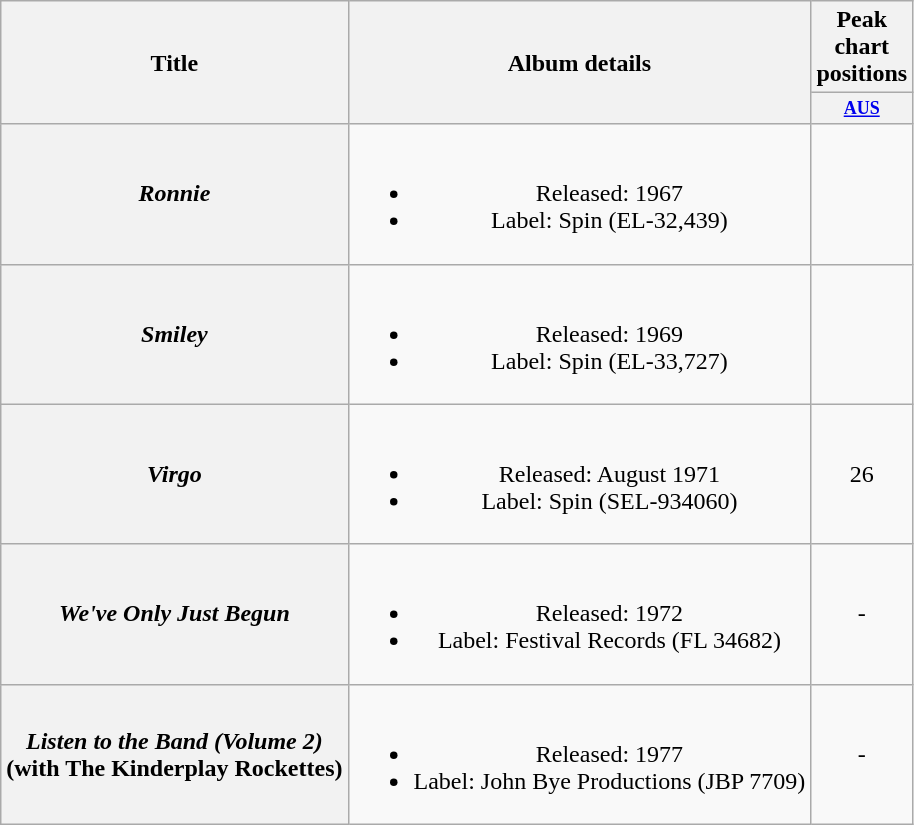<table class="wikitable plainrowheaders" style="text-align:center;">
<tr>
<th rowspan="2">Title</th>
<th rowspan="2">Album details</th>
<th>Peak chart positions</th>
</tr>
<tr>
<th style="width:3em;font-size:75%"><a href='#'>AUS</a><br></th>
</tr>
<tr>
<th scope="row"><em>Ronnie</em></th>
<td><br><ul><li>Released: 1967</li><li>Label: Spin (EL-32,439)</li></ul></td>
<td></td>
</tr>
<tr>
<th scope="row"><em>Smiley</em></th>
<td><br><ul><li>Released: 1969</li><li>Label: Spin (EL-33,727)</li></ul></td>
<td></td>
</tr>
<tr>
<th scope="row"><em>Virgo</em></th>
<td><br><ul><li>Released: August 1971</li><li>Label: Spin (SEL-934060)</li></ul></td>
<td>26</td>
</tr>
<tr>
<th scope="row"><em>We've Only Just Begun</em></th>
<td><br><ul><li>Released: 1972</li><li>Label: Festival Records (FL 34682)</li></ul></td>
<td>-</td>
</tr>
<tr>
<th scope="row"><em>Listen to the Band (Volume 2)</em> <br> (with The Kinderplay Rockettes)</th>
<td><br><ul><li>Released: 1977</li><li>Label: John Bye Productions (JBP 7709)</li></ul></td>
<td>-</td>
</tr>
</table>
